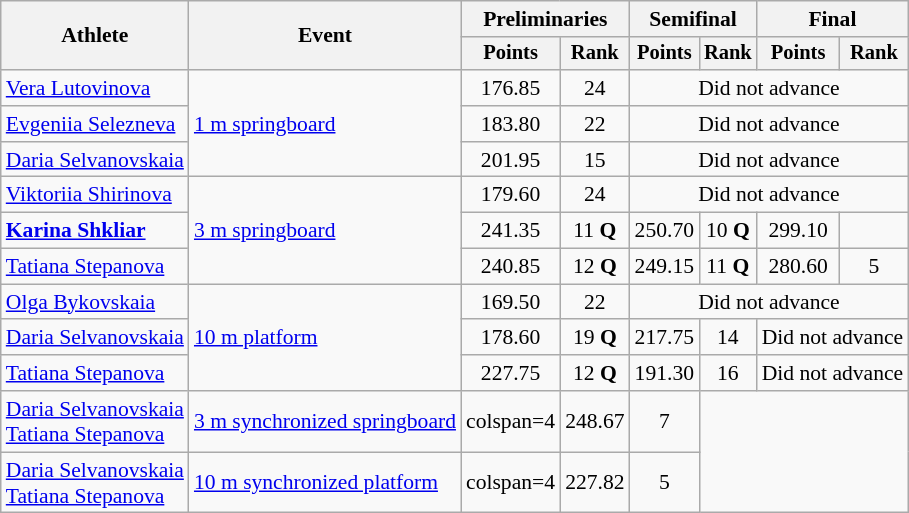<table class="wikitable" style="text-align:center; font-size:90%">
<tr>
<th rowspan=2>Athlete</th>
<th rowspan=2>Event</th>
<th colspan=2>Preliminaries</th>
<th colspan=2>Semifinal</th>
<th colspan=2>Final</th>
</tr>
<tr style="font-size:95%">
<th>Points</th>
<th>Rank</th>
<th>Points</th>
<th>Rank</th>
<th>Points</th>
<th>Rank</th>
</tr>
<tr>
<td align=left><a href='#'>Vera Lutovinova</a></td>
<td align=left rowspan=3><a href='#'>1 m springboard</a></td>
<td>176.85</td>
<td>24</td>
<td colspan=4>Did not advance</td>
</tr>
<tr>
<td align=left><a href='#'>Evgeniia Selezneva</a></td>
<td>183.80</td>
<td>22</td>
<td colspan=4>Did not advance</td>
</tr>
<tr>
<td align=left><a href='#'>Daria Selvanovskaia</a></td>
<td>201.95</td>
<td>15</td>
<td colspan=4>Did not advance</td>
</tr>
<tr>
<td align=left><a href='#'>Viktoriia Shirinova</a></td>
<td align=left rowspan=3><a href='#'>3 m springboard</a></td>
<td>179.60</td>
<td>24</td>
<td colspan=4>Did not advance</td>
</tr>
<tr>
<td align=left><strong><a href='#'>Karina Shkliar</a></strong></td>
<td>241.35</td>
<td>11 <strong>Q</strong></td>
<td>250.70</td>
<td>10 <strong>Q</strong></td>
<td>299.10</td>
<td></td>
</tr>
<tr>
<td align=left><a href='#'>Tatiana Stepanova</a></td>
<td>240.85</td>
<td>12 <strong>Q</strong></td>
<td>249.15</td>
<td>11 <strong>Q</strong></td>
<td>280.60</td>
<td>5</td>
</tr>
<tr>
<td align=left><a href='#'>Olga Bykovskaia</a></td>
<td rowspan=3 align=left><a href='#'>10 m platform</a></td>
<td>169.50</td>
<td>22</td>
<td colspan=4>Did not advance</td>
</tr>
<tr>
<td align=left><a href='#'>Daria Selvanovskaia</a></td>
<td>178.60</td>
<td>19 <strong>Q</strong></td>
<td>217.75</td>
<td>14</td>
<td colspan=2>Did not advance</td>
</tr>
<tr>
<td align=left><a href='#'>Tatiana Stepanova</a></td>
<td>227.75</td>
<td>12 <strong>Q</strong></td>
<td>191.30</td>
<td>16</td>
<td colspan=2>Did not advance</td>
</tr>
<tr>
<td align=left><a href='#'>Daria Selvanovskaia</a><br><a href='#'>Tatiana Stepanova</a></td>
<td align=left><a href='#'>3 m synchronized springboard</a></td>
<td>colspan=4 </td>
<td>248.67</td>
<td>7</td>
</tr>
<tr>
<td align=left><a href='#'>Daria Selvanovskaia</a><br><a href='#'>Tatiana Stepanova</a></td>
<td align=left><a href='#'>10 m synchronized platform</a></td>
<td>colspan=4 </td>
<td>227.82</td>
<td>5</td>
</tr>
</table>
